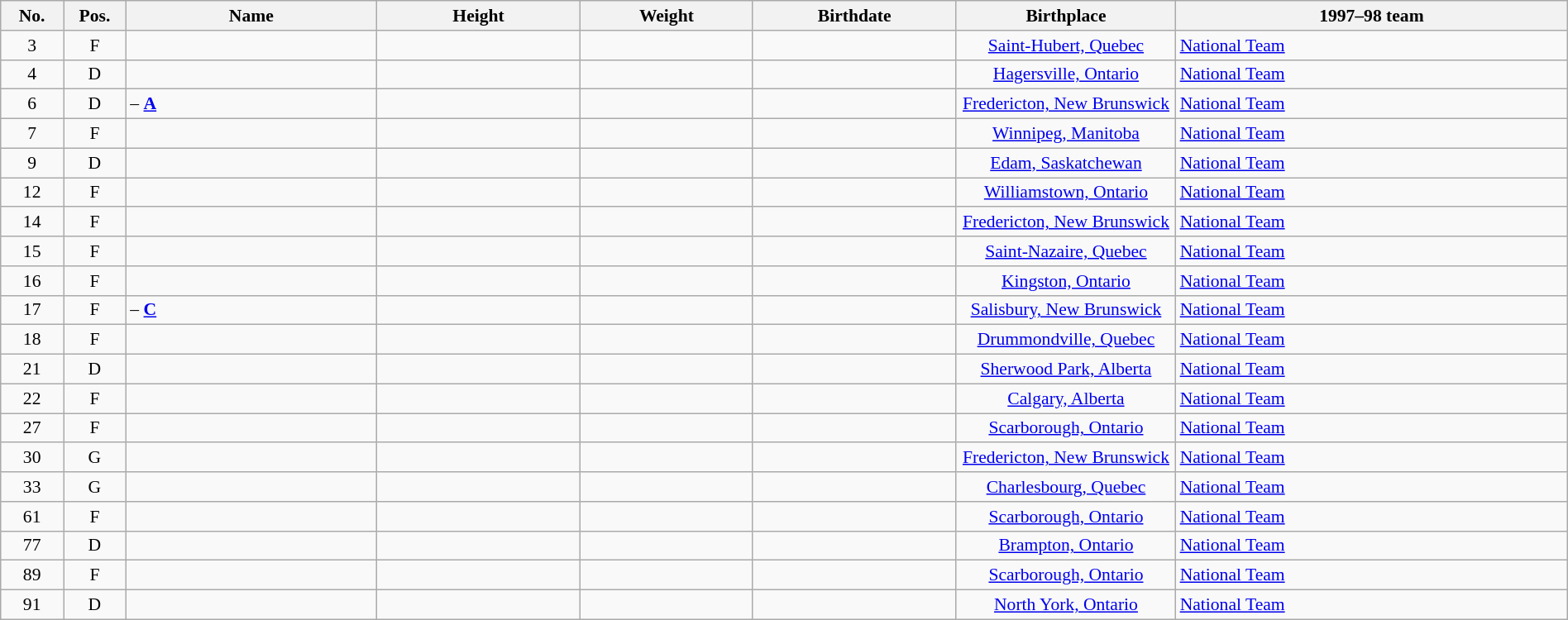<table width="100%" class="wikitable sortable" style="font-size: 90%; text-align: center;">
<tr>
<th style="width:  4%;">No.</th>
<th style="width:  4%;">Pos.</th>
<th style="width: 16%;">Name</th>
<th style="width: 13%;">Height</th>
<th style="width: 11%;">Weight</th>
<th style="width: 13%;">Birthdate</th>
<th style="width: 14%;">Birthplace</th>
<th style="width: 25%;">1997–98 team</th>
</tr>
<tr>
<td>3</td>
<td>F</td>
<td align="left"></td>
<td></td>
<td></td>
<td align="right"></td>
<td><a href='#'>Saint-Hubert, Quebec</a></td>
<td align="left"> <a href='#'>National Team</a></td>
</tr>
<tr>
<td>4</td>
<td>D</td>
<td align="left"></td>
<td></td>
<td></td>
<td align="right"></td>
<td><a href='#'>Hagersville, Ontario</a></td>
<td align="left"> <a href='#'>National Team</a></td>
</tr>
<tr>
<td>6</td>
<td>D</td>
<td align="left"> – <strong><a href='#'>A</a></strong></td>
<td></td>
<td></td>
<td align="right"></td>
<td><a href='#'>Fredericton, New Brunswick</a></td>
<td align="left"> <a href='#'>National Team</a></td>
</tr>
<tr>
<td>7</td>
<td>F</td>
<td align="left"></td>
<td></td>
<td></td>
<td align="right"></td>
<td><a href='#'>Winnipeg, Manitoba</a></td>
<td align="left">  <a href='#'>National Team</a></td>
</tr>
<tr>
<td>9</td>
<td>D</td>
<td align="left"></td>
<td></td>
<td></td>
<td align="right"></td>
<td><a href='#'>Edam, Saskatchewan</a></td>
<td align="left">  <a href='#'>National Team</a></td>
</tr>
<tr>
<td>12</td>
<td>F</td>
<td align="left"></td>
<td></td>
<td></td>
<td align="right"></td>
<td><a href='#'>Williamstown, Ontario</a></td>
<td align="left"> <a href='#'>National Team</a></td>
</tr>
<tr>
<td>14</td>
<td>F</td>
<td align="left"></td>
<td></td>
<td></td>
<td align="right"></td>
<td><a href='#'>Fredericton, New Brunswick</a></td>
<td align="left"> <a href='#'>National Team</a></td>
</tr>
<tr>
<td>15</td>
<td>F</td>
<td align="left"></td>
<td></td>
<td></td>
<td align="right"></td>
<td><a href='#'>Saint-Nazaire, Quebec</a></td>
<td align="left"> <a href='#'>National Team</a></td>
</tr>
<tr>
<td>16</td>
<td>F</td>
<td align="left"></td>
<td></td>
<td></td>
<td align="right"></td>
<td><a href='#'>Kingston, Ontario</a></td>
<td align="left"> <a href='#'>National Team</a></td>
</tr>
<tr>
<td>17</td>
<td>F</td>
<td align="left"> – <strong><a href='#'>C</a></strong></td>
<td></td>
<td></td>
<td align="right"></td>
<td><a href='#'>Salisbury, New Brunswick</a></td>
<td align="left"> <a href='#'>National Team</a></td>
</tr>
<tr>
<td>18</td>
<td>F</td>
<td align="left"></td>
<td></td>
<td></td>
<td align="right"></td>
<td><a href='#'>Drummondville, Quebec</a></td>
<td align="left"> <a href='#'>National Team</a></td>
</tr>
<tr>
<td>21</td>
<td>D</td>
<td align="left"></td>
<td></td>
<td></td>
<td align="right"></td>
<td><a href='#'>Sherwood Park, Alberta</a></td>
<td align="left"> <a href='#'>National Team</a></td>
</tr>
<tr>
<td>22</td>
<td>F</td>
<td align="left"></td>
<td></td>
<td></td>
<td align="right"></td>
<td><a href='#'>Calgary, Alberta</a></td>
<td align="left"> <a href='#'>National Team</a></td>
</tr>
<tr>
<td>27</td>
<td>F</td>
<td align="left"></td>
<td></td>
<td></td>
<td align="right"></td>
<td><a href='#'>Scarborough, Ontario</a></td>
<td align="left"> <a href='#'>National Team</a></td>
</tr>
<tr>
<td>30</td>
<td>G</td>
<td align="left"></td>
<td></td>
<td></td>
<td align="right"></td>
<td><a href='#'>Fredericton, New Brunswick</a></td>
<td align="left"> <a href='#'>National Team</a></td>
</tr>
<tr>
<td>33</td>
<td>G</td>
<td align="left"></td>
<td></td>
<td></td>
<td align="right"></td>
<td><a href='#'>Charlesbourg, Quebec</a></td>
<td align="left"> <a href='#'>National Team</a></td>
</tr>
<tr>
<td>61</td>
<td>F</td>
<td align="left"></td>
<td></td>
<td></td>
<td align="right"></td>
<td><a href='#'>Scarborough, Ontario</a></td>
<td align="left"> <a href='#'>National Team</a></td>
</tr>
<tr>
<td>77</td>
<td>D</td>
<td align="left"></td>
<td></td>
<td></td>
<td align="right"></td>
<td><a href='#'>Brampton, Ontario</a></td>
<td align="left"> <a href='#'>National Team</a></td>
</tr>
<tr>
<td>89</td>
<td>F</td>
<td align="left"></td>
<td></td>
<td></td>
<td align="right"></td>
<td><a href='#'>Scarborough, Ontario</a></td>
<td align="left"> <a href='#'>National Team</a></td>
</tr>
<tr>
<td>91</td>
<td>D</td>
<td align="left"></td>
<td></td>
<td></td>
<td align="right"></td>
<td><a href='#'>North York, Ontario</a></td>
<td align="left"> <a href='#'>National Team</a></td>
</tr>
</table>
